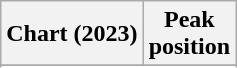<table class="wikitable sortable plainrowheaders" style="text-align:center">
<tr>
<th scope="col">Chart (2023)</th>
<th scope="col">Peak<br>position</th>
</tr>
<tr>
</tr>
<tr>
</tr>
<tr>
</tr>
</table>
